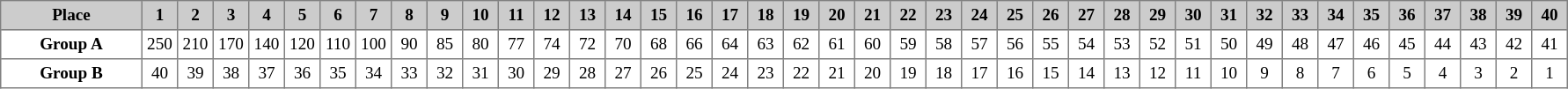<table cellpadding="3" cellspacing="0" border="1" style="background:#white; font-size:80%; border:gray solid 1px; border-collapse:collapse">
<tr style="background:#ccc; text-align:center;">
<th>Place</th>
<th width="20">1</th>
<th width="20">2</th>
<th width="20">3</th>
<th width="20">4</th>
<th width="20">5</th>
<th width="20">6</th>
<th width="20">7</th>
<th width="20">8</th>
<th width="20">9</th>
<th width="20">10</th>
<th width="20">11</th>
<th width="20">12</th>
<th width="20">13</th>
<th width="20">14</th>
<th width="20">15</th>
<th width="20">16</th>
<th width="20">17</th>
<th width="20">18</th>
<th width="20">19</th>
<th width="20">20</th>
<th width="20">21</th>
<th width="20">22</th>
<th width="20">23</th>
<th width="20">24</th>
<th width="20">25</th>
<th width="20">26</th>
<th width="20">27</th>
<th width="20">28</th>
<th width="20">29</th>
<th width="20">30</th>
<th width="20">31</th>
<th width="20">32</th>
<th width="20">33</th>
<th width="20">34</th>
<th width="20">35</th>
<th width="20">36</th>
<th width="20">37</th>
<th width="20">38</th>
<th width="20">39</th>
<th width="20">40</th>
</tr>
<tr align=center>
<th width="100">Group A</th>
<td>250</td>
<td>210</td>
<td>170</td>
<td>140</td>
<td>120</td>
<td>110</td>
<td>100</td>
<td>90</td>
<td>85</td>
<td>80</td>
<td>77</td>
<td>74</td>
<td>72</td>
<td>70</td>
<td>68</td>
<td>66</td>
<td>64</td>
<td>63</td>
<td>62</td>
<td>61</td>
<td>60</td>
<td>59</td>
<td>58</td>
<td>57</td>
<td>56</td>
<td>55</td>
<td>54</td>
<td>53</td>
<td>52</td>
<td>51</td>
<td>50</td>
<td>49</td>
<td>48</td>
<td>47</td>
<td>46</td>
<td>45</td>
<td>44</td>
<td>43</td>
<td>42</td>
<td>41</td>
</tr>
<tr align=center>
<th width="90">Group B</th>
<td>40</td>
<td>39</td>
<td>38</td>
<td>37</td>
<td>36</td>
<td>35</td>
<td>34</td>
<td>33</td>
<td>32</td>
<td>31</td>
<td>30</td>
<td>29</td>
<td>28</td>
<td>27</td>
<td>26</td>
<td>25</td>
<td>24</td>
<td>23</td>
<td>22</td>
<td>21</td>
<td>20</td>
<td>19</td>
<td>18</td>
<td>17</td>
<td>16</td>
<td>15</td>
<td>14</td>
<td>13</td>
<td>12</td>
<td>11</td>
<td>10</td>
<td>9</td>
<td>8</td>
<td>7</td>
<td>6</td>
<td>5</td>
<td>4</td>
<td>3</td>
<td>2</td>
<td>1</td>
</tr>
</table>
